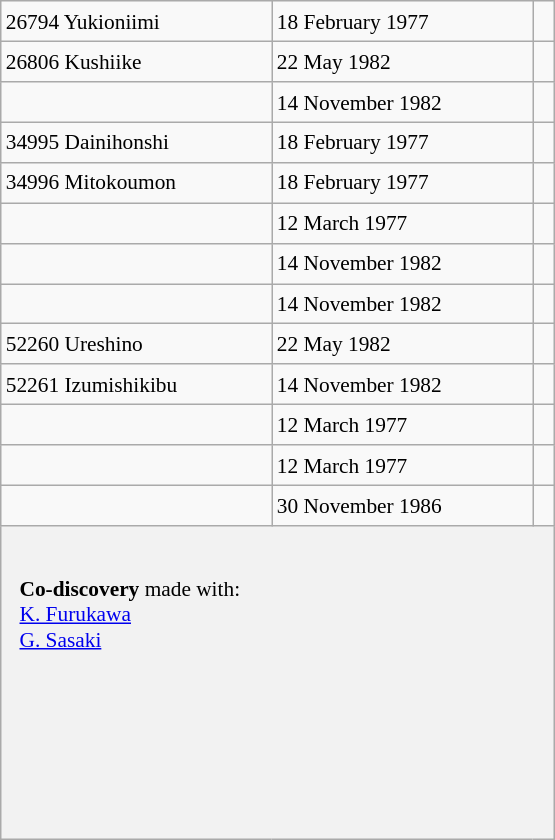<table class="wikitable" style="font-size: 89%; float: left; width: 26em; margin-right: 1em; height: 560px">
<tr>
<td>26794 Yukioniimi</td>
<td>18 February 1977</td>
<td> </td>
</tr>
<tr>
<td>26806 Kushiike</td>
<td>22 May 1982</td>
<td> </td>
</tr>
<tr>
<td></td>
<td>14 November 1982</td>
<td> </td>
</tr>
<tr>
<td>34995 Dainihonshi</td>
<td>18 February 1977</td>
<td> </td>
</tr>
<tr>
<td>34996 Mitokoumon</td>
<td>18 February 1977</td>
<td> </td>
</tr>
<tr>
<td></td>
<td>12 March 1977</td>
<td> </td>
</tr>
<tr>
<td></td>
<td>14 November 1982</td>
<td> </td>
</tr>
<tr>
<td></td>
<td>14 November 1982</td>
<td> </td>
</tr>
<tr>
<td>52260 Ureshino</td>
<td>22 May 1982</td>
<td> </td>
</tr>
<tr>
<td>52261 Izumishikibu</td>
<td>14 November 1982</td>
<td> </td>
</tr>
<tr>
<td></td>
<td>12 March 1977</td>
<td> </td>
</tr>
<tr>
<td></td>
<td>12 March 1977</td>
<td> </td>
</tr>
<tr>
<td></td>
<td>30 November 1986</td>
<td> </td>
</tr>
<tr>
<th colspan=3 style="font-weight: normal; text-align: left; padding: 20px 12px 112px;"><strong>Co-discovery</strong> made with:<br> <a href='#'>K. Furukawa</a><br> <a href='#'>G. Sasaki</a></th>
</tr>
</table>
